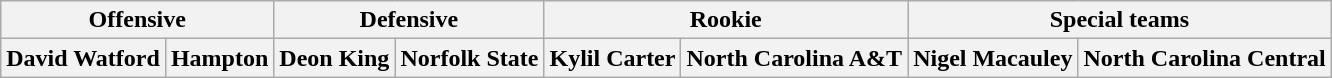<table class="wikitable" border="1">
<tr>
<th colspan="2">Offensive</th>
<th colspan="2">Defensive</th>
<th colspan="2">Rookie</th>
<th colspan="2">Special teams</th>
</tr>
<tr>
<th>David Watford</th>
<th>Hampton</th>
<th>Deon King</th>
<th>Norfolk State</th>
<th>Kylil Carter</th>
<th>North Carolina A&T</th>
<th>Nigel Macauley</th>
<th>North Carolina Central</th>
</tr>
</table>
